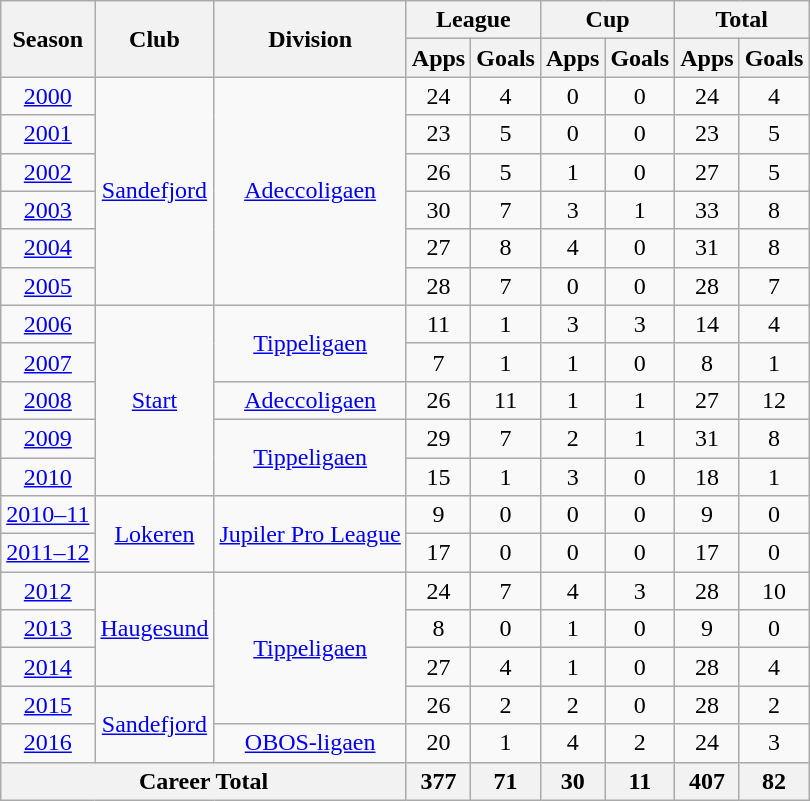<table class="wikitable" style="text-align: center;">
<tr>
<th rowspan="2">Season</th>
<th rowspan="2">Club</th>
<th rowspan="2">Division</th>
<th colspan="2">League</th>
<th colspan="2">Cup</th>
<th colspan="2">Total</th>
</tr>
<tr>
<th>Apps</th>
<th>Goals</th>
<th>Apps</th>
<th>Goals</th>
<th>Apps</th>
<th>Goals</th>
</tr>
<tr>
<td><a href='#'>2000</a></td>
<td rowspan="6" valign="center"><a href='#'>Sandefjord</a></td>
<td rowspan="6" valign="center"><a href='#'>Adeccoligaen</a></td>
<td>24</td>
<td>4</td>
<td>0</td>
<td>0</td>
<td>24</td>
<td>4</td>
</tr>
<tr>
<td><a href='#'>2001</a></td>
<td>23</td>
<td>5</td>
<td>0</td>
<td>0</td>
<td>23</td>
<td>5</td>
</tr>
<tr>
<td><a href='#'>2002</a></td>
<td>26</td>
<td>5</td>
<td>1</td>
<td>0</td>
<td>27</td>
<td>5</td>
</tr>
<tr>
<td><a href='#'>2003</a></td>
<td>30</td>
<td>7</td>
<td>3</td>
<td>1</td>
<td>33</td>
<td>8</td>
</tr>
<tr>
<td><a href='#'>2004</a></td>
<td>27</td>
<td>8</td>
<td>4</td>
<td>0</td>
<td>31</td>
<td>8</td>
</tr>
<tr>
<td><a href='#'>2005</a></td>
<td>28</td>
<td>7</td>
<td>0</td>
<td>0</td>
<td>28</td>
<td>7</td>
</tr>
<tr>
<td><a href='#'>2006</a></td>
<td rowspan="5" valign="center"><a href='#'>Start</a></td>
<td rowspan="2" valign="center"><a href='#'>Tippeligaen</a></td>
<td>11</td>
<td>1</td>
<td>3</td>
<td>3</td>
<td>14</td>
<td>4</td>
</tr>
<tr>
<td><a href='#'>2007</a></td>
<td>7</td>
<td>1</td>
<td>1</td>
<td>0</td>
<td>8</td>
<td>1</td>
</tr>
<tr>
<td><a href='#'>2008</a></td>
<td rowspan="1" valign="center"><a href='#'>Adeccoligaen</a></td>
<td>26</td>
<td>11</td>
<td>1</td>
<td>1</td>
<td>27</td>
<td>12</td>
</tr>
<tr>
<td><a href='#'>2009</a></td>
<td rowspan="2" valign="center"><a href='#'>Tippeligaen</a></td>
<td>29</td>
<td>7</td>
<td>2</td>
<td>1</td>
<td>31</td>
<td>8</td>
</tr>
<tr>
<td><a href='#'>2010</a></td>
<td>15</td>
<td>1</td>
<td>3</td>
<td>0</td>
<td>18</td>
<td>1</td>
</tr>
<tr>
<td><a href='#'>2010–11</a></td>
<td rowspan="2" valign="center"><a href='#'>Lokeren</a></td>
<td rowspan="2" valign="center"><a href='#'>Jupiler Pro League</a></td>
<td>9</td>
<td>0</td>
<td>0</td>
<td>0</td>
<td>9</td>
<td>0</td>
</tr>
<tr>
<td><a href='#'>2011–12</a></td>
<td>17</td>
<td>0</td>
<td>0</td>
<td>0</td>
<td>17</td>
<td>0</td>
</tr>
<tr>
<td><a href='#'>2012</a></td>
<td rowspan="3" valign="center"><a href='#'>Haugesund</a></td>
<td rowspan="4" valign="center"><a href='#'>Tippeligaen</a></td>
<td>24</td>
<td>7</td>
<td>4</td>
<td>3</td>
<td>28</td>
<td>10</td>
</tr>
<tr>
<td><a href='#'>2013</a></td>
<td>8</td>
<td>0</td>
<td>1</td>
<td>0</td>
<td>9</td>
<td>0</td>
</tr>
<tr>
<td><a href='#'>2014</a></td>
<td>27</td>
<td>4</td>
<td>1</td>
<td>0</td>
<td>28</td>
<td>4</td>
</tr>
<tr>
<td><a href='#'>2015</a></td>
<td rowspan="2" valign="center"><a href='#'>Sandefjord</a></td>
<td>26</td>
<td>2</td>
<td>2</td>
<td>0</td>
<td>28</td>
<td>2</td>
</tr>
<tr>
<td><a href='#'>2016</a></td>
<td rowspan="1" valign="center"><a href='#'>OBOS-ligaen</a></td>
<td>20</td>
<td>1</td>
<td>4</td>
<td>2</td>
<td>24</td>
<td>3</td>
</tr>
<tr>
<th colspan="3">Career Total</th>
<th>377</th>
<th>71</th>
<th>30</th>
<th>11</th>
<th>407</th>
<th>82</th>
</tr>
</table>
